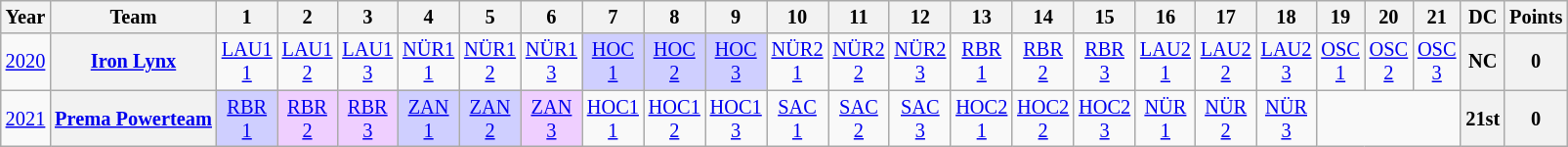<table class="wikitable" style="text-align:center; font-size:85%">
<tr>
<th>Year</th>
<th>Team</th>
<th>1</th>
<th>2</th>
<th>3</th>
<th>4</th>
<th>5</th>
<th>6</th>
<th>7</th>
<th>8</th>
<th>9</th>
<th>10</th>
<th>11</th>
<th>12</th>
<th>13</th>
<th>14</th>
<th>15</th>
<th>16</th>
<th>17</th>
<th>18</th>
<th>19</th>
<th>20</th>
<th>21</th>
<th>DC</th>
<th>Points</th>
</tr>
<tr>
<td><a href='#'>2020</a></td>
<th nowrap><a href='#'>Iron Lynx</a></th>
<td><a href='#'>LAU1<br>1</a><br></td>
<td><a href='#'>LAU1<br>2</a><br></td>
<td><a href='#'>LAU1<br>3</a><br></td>
<td><a href='#'>NÜR1<br>1</a><br></td>
<td><a href='#'>NÜR1<br>2</a><br></td>
<td><a href='#'>NÜR1<br>3</a><br></td>
<td style="background:#cfcfff;"><a href='#'>HOC<br>1</a><br></td>
<td style="background:#cfcfff;"><a href='#'>HOC<br>2</a><br></td>
<td style="background:#cfcfff;"><a href='#'>HOC<br>3</a><br></td>
<td><a href='#'>NÜR2<br>1</a><br></td>
<td><a href='#'>NÜR2<br>2</a><br></td>
<td><a href='#'>NÜR2<br>3</a><br></td>
<td><a href='#'>RBR<br>1</a><br></td>
<td><a href='#'>RBR<br>2</a><br></td>
<td><a href='#'>RBR<br>3</a><br></td>
<td><a href='#'>LAU2<br>1</a><br></td>
<td><a href='#'>LAU2<br>2</a><br></td>
<td><a href='#'>LAU2<br>3</a><br></td>
<td><a href='#'>OSC<br>1</a><br></td>
<td><a href='#'>OSC<br>2</a><br></td>
<td><a href='#'>OSC<br>3</a><br></td>
<th>NC</th>
<th>0</th>
</tr>
<tr>
<td><a href='#'>2021</a></td>
<th nowrap><a href='#'>Prema Powerteam</a></th>
<td style="background:#cfcfff;"><a href='#'>RBR<br>1</a><br></td>
<td style="background:#efcfff;"><a href='#'>RBR<br>2</a><br></td>
<td style="background:#efcfff;"><a href='#'>RBR<br>3</a><br></td>
<td style="background:#cfcfff;"><a href='#'>ZAN<br>1</a><br></td>
<td style="background:#cfcfff;"><a href='#'>ZAN<br>2</a><br></td>
<td style="background:#efcfff;"><a href='#'>ZAN<br>3</a><br></td>
<td><a href='#'>HOC1<br>1</a><br></td>
<td><a href='#'>HOC1<br>2</a><br></td>
<td><a href='#'>HOC1<br>3</a><br></td>
<td><a href='#'>SAC<br>1</a><br></td>
<td><a href='#'>SAC<br>2</a><br></td>
<td><a href='#'>SAC<br>3</a><br></td>
<td><a href='#'>HOC2<br>1</a><br></td>
<td><a href='#'>HOC2<br>2</a><br></td>
<td><a href='#'>HOC2<br>3</a><br></td>
<td><a href='#'>NÜR<br>1</a><br></td>
<td><a href='#'>NÜR<br>2</a><br></td>
<td><a href='#'>NÜR<br>3</a><br></td>
<td colspan=3></td>
<th>21st</th>
<th>0</th>
</tr>
</table>
